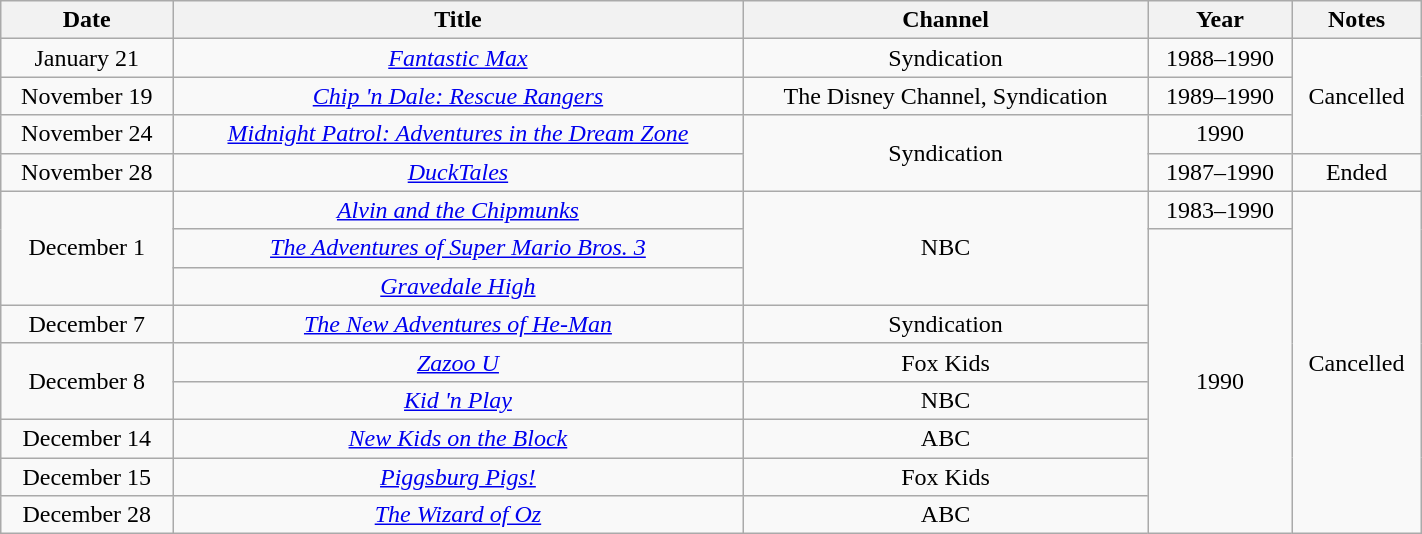<table class="wikitable" style="text-align: center" width="75%">
<tr>
<th scope="col">Date</th>
<th scope="col">Title</th>
<th scope="col">Channel</th>
<th scope="col">Year</th>
<th scope="col">Notes</th>
</tr>
<tr>
<td>January 21</td>
<td><em><a href='#'>Fantastic Max</a></em></td>
<td>Syndication</td>
<td>1988–1990</td>
<td rowspan=3>Cancelled</td>
</tr>
<tr>
<td>November 19</td>
<td><em><a href='#'>Chip 'n Dale: Rescue Rangers</a></em></td>
<td>The Disney Channel, Syndication</td>
<td>1989–1990</td>
</tr>
<tr>
<td>November 24</td>
<td><em><a href='#'>Midnight Patrol: Adventures in the Dream Zone</a></em></td>
<td rowspan=2>Syndication</td>
<td>1990</td>
</tr>
<tr>
<td>November 28</td>
<td><em><a href='#'>DuckTales</a></em></td>
<td>1987–1990</td>
<td>Ended</td>
</tr>
<tr>
<td rowspan=3>December 1</td>
<td><em><a href='#'>Alvin and the Chipmunks</a></em></td>
<td rowspan=3>NBC</td>
<td>1983–1990</td>
<td rowspan=9>Cancelled</td>
</tr>
<tr>
<td><em><a href='#'>The Adventures of Super Mario Bros. 3</a></em></td>
<td rowspan=8>1990</td>
</tr>
<tr>
<td><em><a href='#'>Gravedale High</a></em></td>
</tr>
<tr>
<td>December 7</td>
<td><em><a href='#'>The New Adventures of He-Man</a></em></td>
<td>Syndication</td>
</tr>
<tr>
<td rowspan=2>December 8</td>
<td><em><a href='#'>Zazoo U</a></em></td>
<td>Fox Kids</td>
</tr>
<tr>
<td><em><a href='#'>Kid 'n Play</a></em></td>
<td>NBC</td>
</tr>
<tr>
<td>December 14</td>
<td><em><a href='#'>New Kids on the Block</a></em></td>
<td>ABC</td>
</tr>
<tr>
<td>December 15</td>
<td><em><a href='#'>Piggsburg Pigs!</a></em></td>
<td>Fox Kids</td>
</tr>
<tr>
<td>December 28</td>
<td><em><a href='#'>The Wizard of Oz</a></em></td>
<td>ABC</td>
</tr>
</table>
